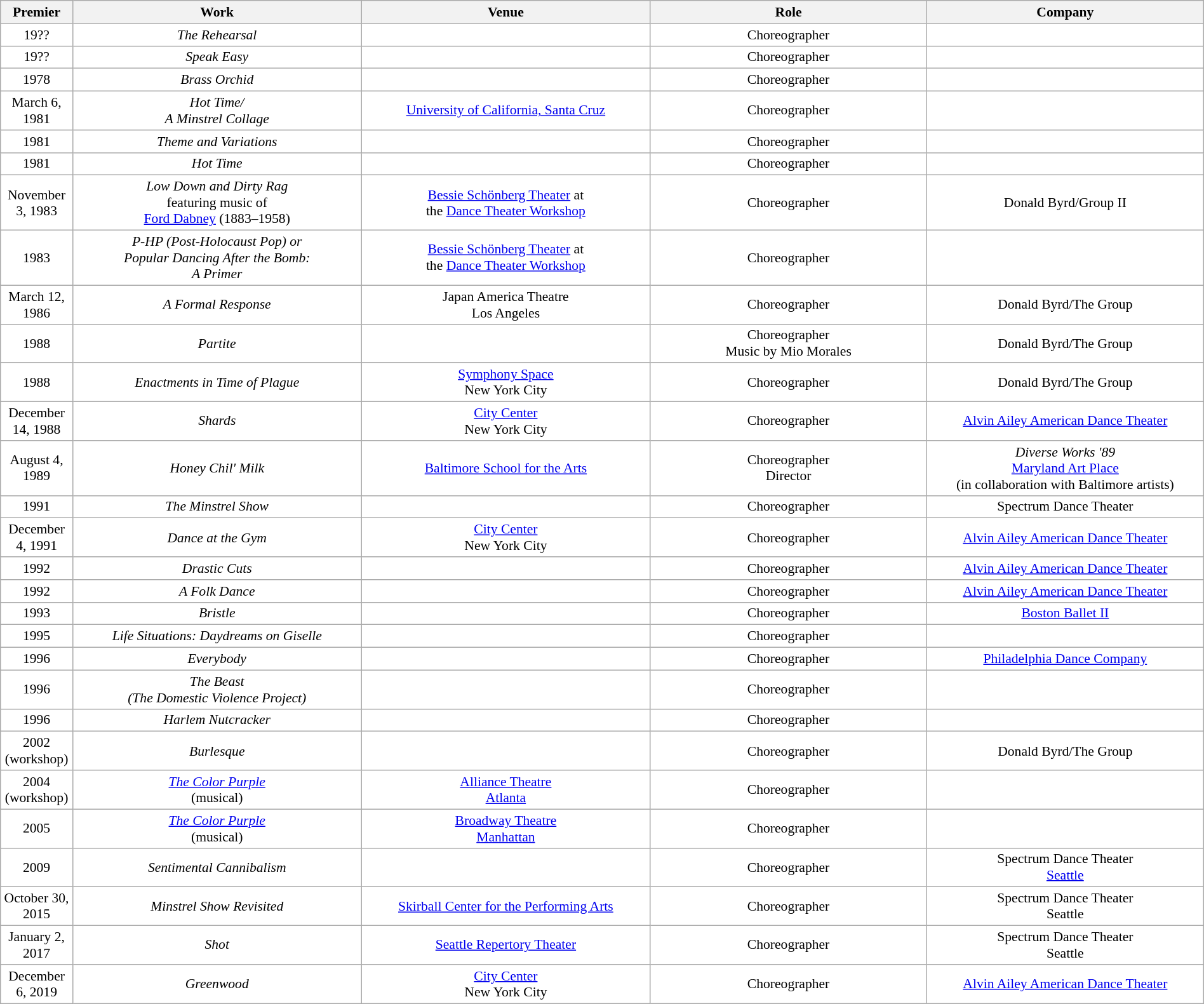<table class="wikitable collapsible sortable" border="0" cellpadding="1" style="color: black; background-color: #FFFFFF; font-size: 90%; width:100%">
<tr>
<th>Premier</th>
<th>Work</th>
<th>Venue</th>
<th>Role</th>
<th>Company</th>
</tr>
<tr>
<td style="text-align:center;" width="6%;" data-sort-value="0000-00-00">19??</td>
<td style="text-align:center;" width="24%;" data-sort-value="Rehearsal"><em>The Rehearsal</em></td>
<td style="text-align:center;" width="24%"></td>
<td style="text-align:center;" width="23%">Choreographer</td>
<td style="text-align:center;" width="23%"></td>
</tr>
<tr>
<td style="text-align:center;" width="6%;" data-sort-value="0000-00-00">19??</td>
<td style="text-align:center;" width="24%"><em>Speak Easy</em></td>
<td style="text-align:center;" width="24%"></td>
<td style="text-align:center;" width="23%">Choreographer</td>
<td style="text-align:center;" width="23%"></td>
</tr>
<tr>
<td style="text-align:center;" width="6%;" data-sort-value="1978-00-00">1978</td>
<td style="text-align:center;" width="24%"><em>Brass Orchid</em></td>
<td style="text-align:center;" width="24%"></td>
<td style="text-align:center;" width="23%">Choreographer</td>
<td style="text-align:center;" width="23%"></td>
</tr>
<tr>
<td style="text-align:center;" width="6%;" data-sort-value="1981-03-06">March 6, 1981</td>
<td style="text-align:center;" width="24%"><em>Hot Time/<br>A Minstrel Collage</em></td>
<td style="text-align:center;" width="24%"><a href='#'>University of California, Santa Cruz</a></td>
<td style="text-align:center;" width="23%">Choreographer</td>
<td style="text-align:center;" width="23%"></td>
</tr>
<tr>
<td style="text-align:center;" width="6%;" data-sort-value="1981-00-00">1981</td>
<td style="text-align:center;" width="24%"><em>Theme and Variations</em></td>
<td style="text-align:center;" width="24%"></td>
<td style="text-align:center;" width="23%">Choreographer</td>
<td style="text-align:center;" width="23%"></td>
</tr>
<tr>
<td style="text-align:center;" width="6%;" data-sort-value="1981-00-00">1981</td>
<td style="text-align:center;" width="24%"><em>Hot Time</em></td>
<td style="text-align:center;" width="24%"></td>
<td style="text-align:center;" width="23%">Choreographer</td>
<td style="text-align:center;" width="23%"></td>
</tr>
<tr>
<td style="text-align:center;" width="6%;" data-sort-value="1983-11-03">November 3, 1983</td>
<td style="text-align:center;" width="24%"><em>Low Down and Dirty Rag</em><br>featuring music of<br><a href='#'>Ford Dabney</a> (1883–1958)</td>
<td style="text-align:center;" width="24%"><a href='#'>Bessie Schönberg Theater</a> at<br>the <a href='#'>Dance Theater Workshop</a></td>
<td style="text-align:center;" width="23%">Choreographer</td>
<td style="text-align:center;" width="23%">Donald Byrd/Group II</td>
</tr>
<tr>
<td style="text-align:center;" width="6%;" data-sort-value="1983-00-00">1983</td>
<td style="text-align:center;" width="24%"><em>P-HP (Post-Holocaust Pop) or<br>Popular Dancing After the Bomb:<br>A Primer</em></td>
<td style="text-align:center;" width="24%"><a href='#'>Bessie Schönberg Theater</a> at<br>the <a href='#'>Dance Theater Workshop</a></td>
<td style="text-align:center;" width="23%">Choreographer</td>
<td style="text-align:center;" width="23%"></td>
</tr>
<tr>
<td style="text-align:center;" width="6%;" data-sort-value="1986-03-12">March 12, 1986</td>
<td style="text-align:center;" width="24%"><em>A Formal Response</em></td>
<td style="text-align:center;" width="24%">Japan America Theatre<br>Los Angeles</td>
<td style="text-align:center;" width="23%">Choreographer</td>
<td style="text-align:center;" width="23%">Donald Byrd/The Group</td>
</tr>
<tr>
<td style="text-align:center;" width="6%;" data-sort-value="1988-00-00">1988</td>
<td style="text-align:center;" width="24%"><em>Partite</em></td>
<td style="text-align:center;" width="24%"></td>
<td style="text-align:center;" width="23%">Choreographer<br>Music by Mio Morales</td>
<td style="text-align:center;" width="23%">Donald Byrd/The Group</td>
</tr>
<tr>
<td style="text-align:center;" width="6%;" data-sort-value="1988-00-00">1988</td>
<td style="text-align:center;" width="24%"><em>Enactments in Time of Plague</em></td>
<td style="text-align:center;" width="24%"><a href='#'>Symphony Space</a><br>New York City</td>
<td style="text-align:center;" width="23%">Choreographer</td>
<td style="text-align:center;" width="23%">Donald Byrd/The Group</td>
</tr>
<tr>
<td style="text-align:center;" width="6%;" data-sort-value="1988-12-14">December 14, 1988</td>
<td style="text-align:center;" width="24%"><em>Shards</em></td>
<td style="text-align:center;" width="24%" data-sort-value="citycenter"><a href='#'>City Center</a><br>New York City</td>
<td style="text-align:center;" width="23%">Choreographer</td>
<td style="text-align:center;" width="23%"><a href='#'>Alvin Ailey American Dance Theater</a></td>
</tr>
<tr>
<td style="text-align:center;" width="6%;" data-sort-value="1989-08-04">August 4, 1989</td>
<td style="text-align:center;" width="24%"><em>Honey Chil' Milk</em></td>
<td style="text-align:center;" width="24%"><a href='#'>Baltimore School for the Arts</a></td>
<td style="text-align:center;" width="23%">Choreographer<br>Director</td>
<td style="text-align:center;" width="23%"><em>Diverse Works '89</em><br><a href='#'>Maryland Art Place</a><br>(in collaboration with Baltimore artists)</td>
</tr>
<tr>
<td style="text-align:center;" width="6%;" data-sort-value="1991-00-00">1991</td>
<td style="text-align:center;" width="24%;" data-sort-value="minstrelshow"><em>The Minstrel Show</em></td>
<td style="text-align:center;" width="24%"></td>
<td style="text-align:center;" width="23%">Choreographer</td>
<td style="text-align:center;" width="23%">Spectrum Dance Theater</td>
</tr>
<tr>
<td style="text-align:center;" width="6%;" data-sort-value="1991-12-04">December 4, 1991</td>
<td style="text-align:center;" width="24%"><em>Dance at the Gym</em></td>
<td style="text-align:center;" width="24%;" data-sort-value="citycenter"><a href='#'>City Center</a><br>New York City</td>
<td style="text-align:center;" width="23%">Choreographer</td>
<td style="text-align:center;" width="23%"><a href='#'>Alvin Ailey American Dance Theater</a></td>
</tr>
<tr>
<td style="text-align:center;" width="6%;" data-sort-value="1992-00-00">1992</td>
<td style="text-align:center;" width="24%"><em>Drastic Cuts</em></td>
<td style="text-align:center;" width="24%"></td>
<td style="text-align:center;" width="23%">Choreographer</td>
<td style="text-align:center;" width="23%"><a href='#'>Alvin Ailey American Dance Theater</a></td>
</tr>
<tr>
<td style="text-align:center;" width="6%;" data-sort-value="1992-00-00">1992</td>
<td style="text-align:center;" width="24%;" data-sort-value="folkdance"><em>A Folk Dance</em></td>
<td style="text-align:center;" width="24%"></td>
<td style="text-align:center;" width="23%">Choreographer</td>
<td style="text-align:center;" width="23%"><a href='#'>Alvin Ailey American Dance Theater</a></td>
</tr>
<tr>
<td style="text-align:center;" width="6%;" data-sort-value="1993-00-00">1993</td>
<td style="text-align:center;" width="24%"><em>Bristle</em></td>
<td style="text-align:center;" width="24%"></td>
<td style="text-align:center;" width="23%">Choreographer</td>
<td style="text-align:center;" width="23%"><a href='#'>Boston Ballet II</a></td>
</tr>
<tr>
<td style="text-align:center;" width="6%;" data-sort-value="1995-00-00">1995</td>
<td style="text-align:center;" width="24%"><em>Life Situations: Daydreams on Giselle</em></td>
<td style="text-align:center;" width="24%"></td>
<td style="text-align:center;" width="23%">Choreographer</td>
<td style="text-align:center;" width="23%"></td>
</tr>
<tr>
<td style="text-align:center;" width="6%;" data-sort-value="1996-00-00">1996</td>
<td style="text-align:center;" width="24%"><em>Everybody</em></td>
<td style="text-align:center;" width="24%"></td>
<td style="text-align:center;" width="23%">Choreographer</td>
<td style="text-align:center;" width="23%"><a href='#'>Philadelphia Dance Company</a></td>
</tr>
<tr>
<td style="text-align:center;" width="6%;" data-sort-value="1996-00-00">1996</td>
<td style="text-align:center;" width="24%"><em>The Beast</em><br><em>(The Domestic Violence Project)</em></td>
<td style="text-align:center;" width="24%"></td>
<td style="text-align:center;" width="23%">Choreographer</td>
<td style="text-align:center;" width="23%"></td>
</tr>
<tr>
<td style="text-align:center;" width="6%;" data-sort-value="1996-00-00">1996</td>
<td style="text-align:center;" width="24%"><em>Harlem Nutcracker</em></td>
<td style="text-align:center;" width="24%"></td>
<td style="text-align:center;" width="23%">Choreographer</td>
<td style="text-align:center;" width="23%"></td>
</tr>
<tr>
<td style="text-align:center;" width="6%;" data-sort-value="2002-00-00">2002<br>(workshop)</td>
<td style="text-align:center;" width="24%"><em>Burlesque</em></td>
<td style="text-align:center;" width="24%"></td>
<td style="text-align:center;" width="23%">Choreographer</td>
<td style="text-align:center;" width="23%">Donald Byrd/The Group</td>
</tr>
<tr>
<td style="text-align:center;" width="6%;" data-sort-value="2004-00-00">2004<br>(workshop)</td>
<td style="text-align:center;" width="24%"><em><a href='#'>The Color Purple</a></em><br>(musical)</td>
<td style="text-align:center;" width="24%"><a href='#'>Alliance Theatre</a><br><a href='#'>Atlanta</a></td>
<td style="text-align:center;" width="23%">Choreographer</td>
<td style="text-align:center;" width="23%"></td>
</tr>
<tr>
<td style="text-align:center;" width="6%;" data-sort-value="2005-00-00">2005</td>
<td style="text-align:center;" width="24%"><em><a href='#'>The Color Purple</a></em><br>(musical)</td>
<td style="text-align:center;" width="24%"><a href='#'>Broadway Theatre</a><br><a href='#'>Manhattan</a></td>
<td style="text-align:center;" width="23%">Choreographer</td>
<td style="text-align:center;" width="23%"></td>
</tr>
<tr>
<td style="text-align:center;" width="6%;" data-sort-value="2009-00-00">2009</td>
<td style="text-align:center;" width="24%"><em>Sentimental Cannibalism</em></td>
<td style="text-align:center;" width="24%"></td>
<td style="text-align:center;" width="23%">Choreographer</td>
<td style="text-align:center;" width="23%">Spectrum Dance Theater<br><a href='#'>Seattle</a></td>
</tr>
<tr>
<td style="text-align:center;" width="6%;" data-sort-value="2015-10-30">October 30, 2015</td>
<td style="text-align:center;" width="24%"><em>Minstrel Show Revisited</em></td>
<td style="text-align:center;" width="24%"><a href='#'>Skirball Center for the Performing Arts</a></td>
<td style="text-align:center;" width="23%">Choreographer</td>
<td style="text-align:center;" width="23%">Spectrum Dance Theater<br>Seattle</td>
</tr>
<tr>
<td style="text-align:center;" width="6%;" data-sort-value="2017-01-00">January 2, 2017</td>
<td style="text-align:center;" width="24%"><em>Shot</em></td>
<td style="text-align:center;" width="24%"><a href='#'>Seattle Repertory Theater</a></td>
<td style="text-align:center;" width="23%">Choreographer</td>
<td style="text-align:center;" width="23%">Spectrum Dance Theater<br>Seattle</td>
</tr>
<tr>
<td style="text-align:center;" width="6%;" data-sort-value="2019-12-06">December 6, 2019</td>
<td style="text-align:center;" width="24%"><em>Greenwood</em></td>
<td style="text-align:center;" width="24%;" data-sort-value="citycenter"><a href='#'>City Center</a><br>New York City</td>
<td style="text-align:center;" width="23%">Choreographer</td>
<td style="text-align:center;" width="23%"><a href='#'>Alvin Ailey American Dance Theater</a></td>
</tr>
</table>
